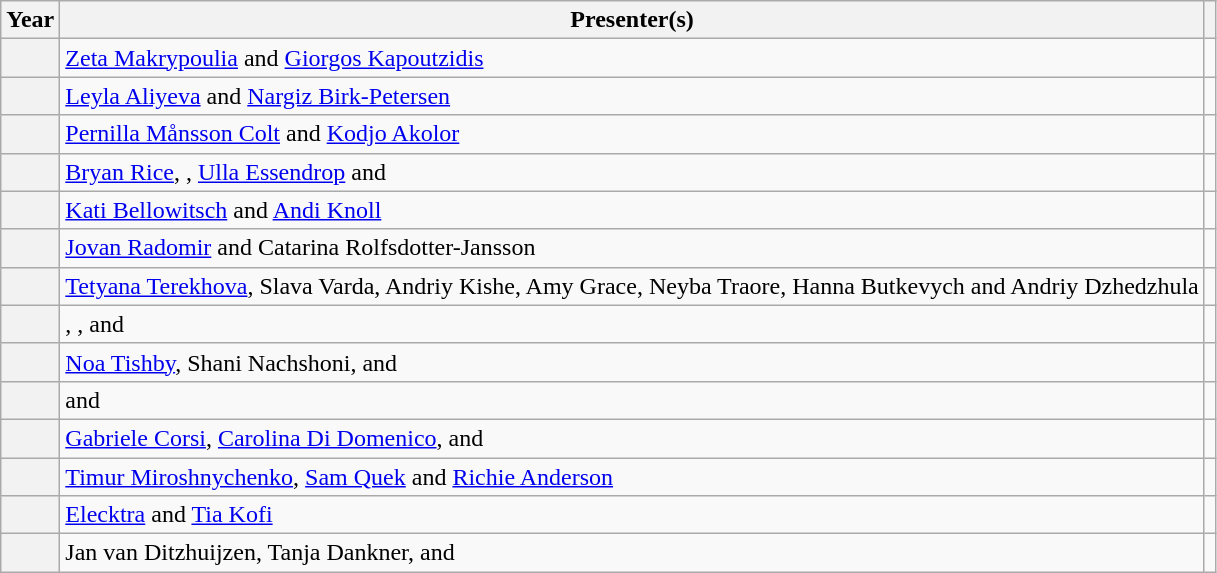<table class="wikitable plainrowheaders">
<tr>
<th>Year</th>
<th>Presenter(s)</th>
<th></th>
</tr>
<tr>
<th scope="row"></th>
<td><a href='#'>Zeta Makrypoulia</a> and <a href='#'>Giorgos Kapoutzidis</a></td>
<td></td>
</tr>
<tr>
<th scope="row"></th>
<td><a href='#'>Leyla Aliyeva</a> and <a href='#'>Nargiz Birk-Petersen</a></td>
<td></td>
</tr>
<tr>
<th scope="row"></th>
<td><a href='#'>Pernilla Månsson Colt</a> and <a href='#'>Kodjo Akolor</a></td>
<td></td>
</tr>
<tr>
<th scope="row"></th>
<td><a href='#'>Bryan Rice</a>, , <a href='#'>Ulla Essendrop</a> and </td>
<td></td>
</tr>
<tr>
<th scope="row"></th>
<td><a href='#'>Kati Bellowitsch</a> and <a href='#'>Andi Knoll</a></td>
<td></td>
</tr>
<tr>
<th scope="row"></th>
<td><a href='#'>Jovan Radomir</a> and Catarina Rolfsdotter-Jansson</td>
<td></td>
</tr>
<tr>
<th scope="row"></th>
<td><a href='#'>Tetyana Terekhova</a>, Slava Varda, Andriy Kishe, Amy Grace, Neyba Traore, Hanna Butkevych and Andriy Dzhedzhula</td>
<td></td>
</tr>
<tr>
<th scope="row"></th>
<td>, ,  and </td>
<td></td>
</tr>
<tr>
<th scope="row"></th>
<td><a href='#'>Noa Tishby</a>, Shani Nachshoni,  and </td>
<td></td>
</tr>
<tr>
<th scope="row"></th>
<td> and </td>
<td></td>
</tr>
<tr>
<th scope="row"></th>
<td><a href='#'>Gabriele Corsi</a>, <a href='#'>Carolina Di Domenico</a>,  and </td>
<td></td>
</tr>
<tr>
<th scope="row"></th>
<td><a href='#'>Timur Miroshnychenko</a>, <a href='#'>Sam Quek</a> and <a href='#'>Richie Anderson</a></td>
<td></td>
</tr>
<tr>
<th scope="row"></th>
<td><a href='#'>Elecktra</a> and <a href='#'>Tia Kofi</a></td>
<td></td>
</tr>
<tr>
<th scope="row"></th>
<td>Jan van Ditzhuijzen, Tanja Dankner,  and </td>
<td></td>
</tr>
</table>
